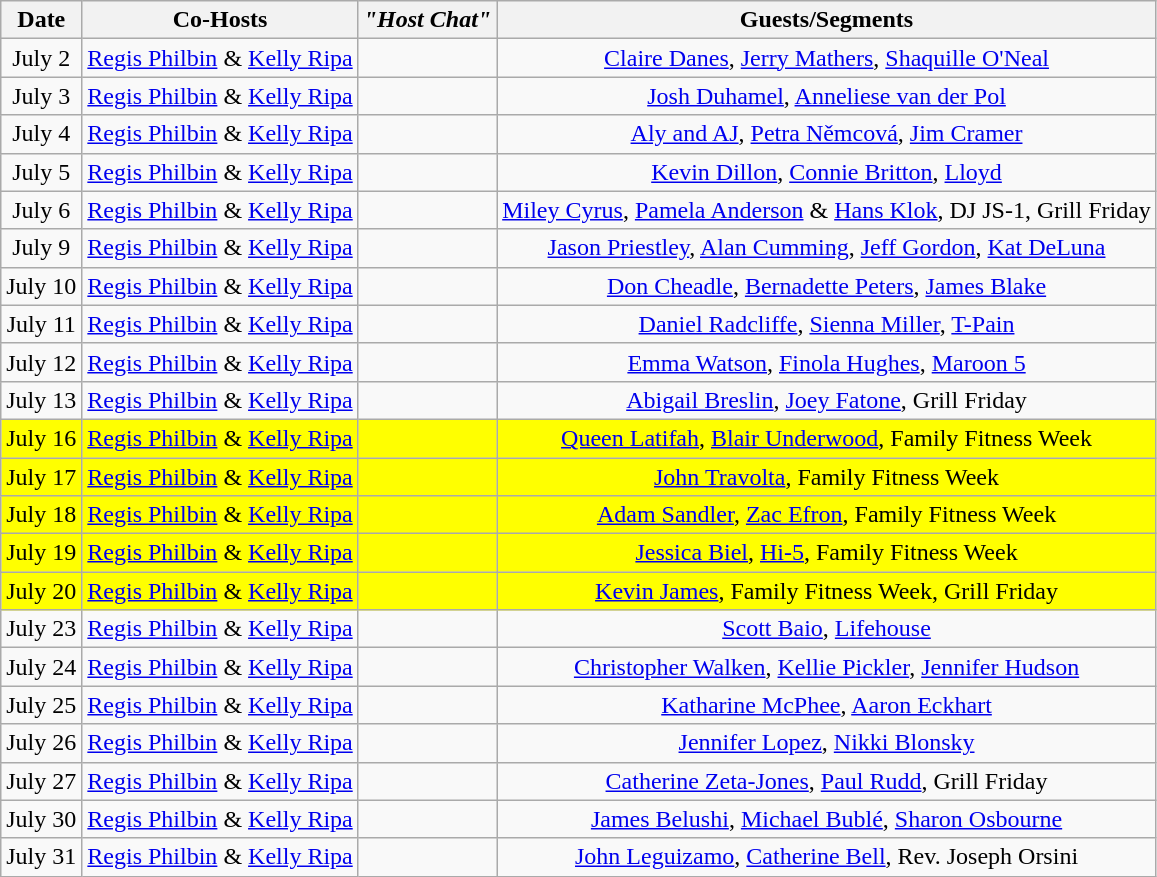<table class="wikitable sortable" border="1" style="text-align:center">
<tr>
<th>Date</th>
<th>Co-Hosts</th>
<th><em>"Host Chat"</em></th>
<th>Guests/Segments</th>
</tr>
<tr>
<td>July 2</td>
<td><a href='#'>Regis Philbin</a> & <a href='#'>Kelly Ripa</a></td>
<td></td>
<td><a href='#'>Claire Danes</a>, <a href='#'>Jerry Mathers</a>, <a href='#'>Shaquille O'Neal</a></td>
</tr>
<tr>
<td>July 3</td>
<td><a href='#'>Regis Philbin</a> & <a href='#'>Kelly Ripa</a></td>
<td></td>
<td><a href='#'>Josh Duhamel</a>, <a href='#'>Anneliese van der Pol</a></td>
</tr>
<tr>
<td>July 4</td>
<td><a href='#'>Regis Philbin</a> & <a href='#'>Kelly Ripa</a></td>
<td></td>
<td><a href='#'>Aly and AJ</a>, <a href='#'>Petra Němcová</a>, <a href='#'>Jim Cramer</a></td>
</tr>
<tr>
<td>July 5</td>
<td><a href='#'>Regis Philbin</a> & <a href='#'>Kelly Ripa</a></td>
<td></td>
<td><a href='#'>Kevin Dillon</a>, <a href='#'>Connie Britton</a>, <a href='#'>Lloyd</a></td>
</tr>
<tr>
<td>July 6</td>
<td><a href='#'>Regis Philbin</a> & <a href='#'>Kelly Ripa</a></td>
<td></td>
<td><a href='#'>Miley Cyrus</a>, <a href='#'>Pamela Anderson</a> & <a href='#'>Hans Klok</a>, DJ JS-1, Grill Friday</td>
</tr>
<tr>
<td>July 9</td>
<td><a href='#'>Regis Philbin</a> & <a href='#'>Kelly Ripa</a></td>
<td></td>
<td><a href='#'>Jason Priestley</a>, <a href='#'>Alan Cumming</a>, <a href='#'>Jeff Gordon</a>, <a href='#'>Kat DeLuna</a></td>
</tr>
<tr>
<td>July 10</td>
<td><a href='#'>Regis Philbin</a> & <a href='#'>Kelly Ripa</a></td>
<td></td>
<td><a href='#'>Don Cheadle</a>, <a href='#'>Bernadette Peters</a>, <a href='#'>James Blake</a></td>
</tr>
<tr>
<td>July 11</td>
<td><a href='#'>Regis Philbin</a> & <a href='#'>Kelly Ripa</a></td>
<td></td>
<td><a href='#'>Daniel Radcliffe</a>, <a href='#'>Sienna Miller</a>, <a href='#'>T-Pain</a></td>
</tr>
<tr>
<td>July 12</td>
<td><a href='#'>Regis Philbin</a> & <a href='#'>Kelly Ripa</a></td>
<td></td>
<td><a href='#'>Emma Watson</a>, <a href='#'>Finola Hughes</a>, <a href='#'>Maroon 5</a></td>
</tr>
<tr>
<td>July 13</td>
<td><a href='#'>Regis Philbin</a> & <a href='#'>Kelly Ripa</a></td>
<td></td>
<td><a href='#'>Abigail Breslin</a>, <a href='#'>Joey Fatone</a>, Grill Friday</td>
</tr>
<tr bgcolor=yellow>
<td>July 16</td>
<td><a href='#'>Regis Philbin</a> & <a href='#'>Kelly Ripa</a></td>
<td></td>
<td><a href='#'>Queen Latifah</a>, <a href='#'>Blair Underwood</a>, Family Fitness Week</td>
</tr>
<tr bgcolor=yellow>
<td>July 17</td>
<td><a href='#'>Regis Philbin</a> & <a href='#'>Kelly Ripa</a></td>
<td></td>
<td><a href='#'>John Travolta</a>, Family Fitness Week</td>
</tr>
<tr bgcolor=yellow>
<td>July 18</td>
<td><a href='#'>Regis Philbin</a> & <a href='#'>Kelly Ripa</a></td>
<td></td>
<td><a href='#'>Adam Sandler</a>, <a href='#'>Zac Efron</a>, Family Fitness Week</td>
</tr>
<tr bgcolor=yellow>
<td>July 19</td>
<td><a href='#'>Regis Philbin</a> & <a href='#'>Kelly Ripa</a></td>
<td></td>
<td><a href='#'>Jessica Biel</a>, <a href='#'>Hi-5</a>, Family Fitness Week</td>
</tr>
<tr bgcolor=yellow>
<td>July 20</td>
<td><a href='#'>Regis Philbin</a> & <a href='#'>Kelly Ripa</a></td>
<td></td>
<td><a href='#'>Kevin James</a>, Family Fitness Week, Grill Friday</td>
</tr>
<tr>
<td>July 23</td>
<td><a href='#'>Regis Philbin</a> & <a href='#'>Kelly Ripa</a></td>
<td></td>
<td><a href='#'>Scott Baio</a>, <a href='#'>Lifehouse</a></td>
</tr>
<tr>
<td>July 24</td>
<td><a href='#'>Regis Philbin</a> & <a href='#'>Kelly Ripa</a></td>
<td></td>
<td><a href='#'>Christopher Walken</a>, <a href='#'>Kellie Pickler</a>, <a href='#'>Jennifer Hudson</a></td>
</tr>
<tr>
<td>July 25</td>
<td><a href='#'>Regis Philbin</a> & <a href='#'>Kelly Ripa</a></td>
<td></td>
<td><a href='#'>Katharine McPhee</a>, <a href='#'>Aaron Eckhart</a></td>
</tr>
<tr>
<td>July 26</td>
<td><a href='#'>Regis Philbin</a> & <a href='#'>Kelly Ripa</a></td>
<td></td>
<td><a href='#'>Jennifer Lopez</a>, <a href='#'>Nikki Blonsky</a></td>
</tr>
<tr>
<td>July 27</td>
<td><a href='#'>Regis Philbin</a> & <a href='#'>Kelly Ripa</a></td>
<td></td>
<td><a href='#'>Catherine Zeta-Jones</a>, <a href='#'>Paul Rudd</a>, Grill Friday</td>
</tr>
<tr>
<td>July 30</td>
<td><a href='#'>Regis Philbin</a> & <a href='#'>Kelly Ripa</a></td>
<td></td>
<td><a href='#'>James Belushi</a>, <a href='#'>Michael Bublé</a>, <a href='#'>Sharon Osbourne</a></td>
</tr>
<tr>
<td>July 31</td>
<td><a href='#'>Regis Philbin</a> & <a href='#'>Kelly Ripa</a></td>
<td></td>
<td><a href='#'>John Leguizamo</a>, <a href='#'>Catherine Bell</a>, Rev. Joseph Orsini</td>
</tr>
</table>
